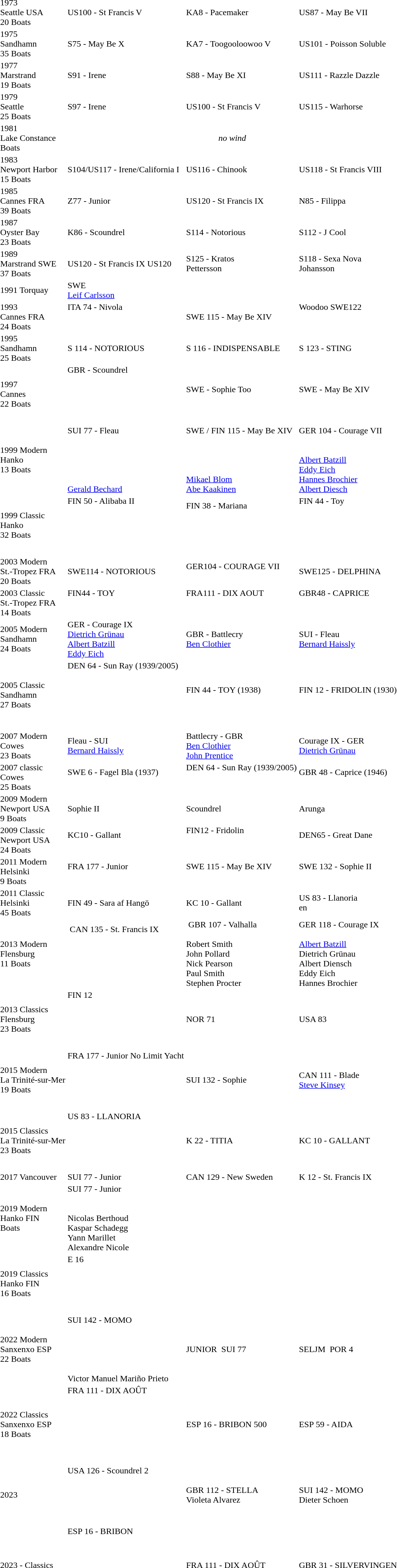<table>
<tr>
<td>1973 <br>Seattle USA<br>20 Boats</td>
<td>US100 - St Francis V<br></td>
<td>KA8 - Pacemaker<br></td>
<td>US87 - May Be VII<br></td>
</tr>
<tr>
<td>1975 <br> Sandhamn<br>35 Boats</td>
<td>S75 - May Be X<br></td>
<td>KA7 - Toogooloowoo V</td>
<td>US101 - Poisson Soluble</td>
</tr>
<tr>
<td>1977 <br> Marstrand<br>19 Boats</td>
<td>S91 - Irene<br></td>
<td>S88 - May Be XI<br></td>
<td>US111 - Razzle Dazzle<br></td>
</tr>
<tr>
<td>1979 <br> Seattle<br>25 Boats</td>
<td>S97 - Irene<br></td>
<td>US100 - St Francis V<br></td>
<td>US115 - Warhorse<br></td>
</tr>
<tr>
<td>1981 <br> Lake Constance<br> Boats</td>
<td colspan="3" style="text-align:center;"><em>no wind</em></td>
</tr>
<tr>
<td>1983<br>Newport Harbor<br>15 Boats</td>
<td>S104/US117 - Irene/California I<br></td>
<td>US116 - Chinook <br></td>
<td>US118 - St Francis VIII <br></td>
</tr>
<tr>
<td>1985<br>Cannes FRA<br>39 Boats</td>
<td>Z77 - Junior<br></td>
<td>US120 - St Francis IX<br></td>
<td>N85 - Filippa<br></td>
</tr>
<tr>
<td>1987<br>Oyster Bay<br>23 Boats</td>
<td>K86 - Scoundrel<br></td>
<td>S114 - Notorious<br></td>
<td>S112 - J Cool<br></td>
</tr>
<tr>
<td>1989<br>Marstrand SWE<br>37 Boats</td>
<td>US120 - St Francis IX US120<br></td>
<td>S125 - Kratos <br>Pettersson</td>
<td>S118 - Sexa Nova <br>Johansson</td>
</tr>
<tr>
<td>1991 Torquay</td>
<td>SWE<br><a href='#'>Leif Carlsson</a></td>
<td></td>
<td></td>
</tr>
<tr>
<td>1993 <br> Cannes FRA<br> 24 Boats</td>
<td>ITA 74 - Nivola<br><br><br>
</td>
<td>SWE 115 - May Be XIV<br> </td>
<td>Woodoo SWE122 <br><br><br>
</td>
</tr>
<tr>
<td>1995 <br> Sandhamn <br>25 Boats</td>
<td>S 114 - NOTORIOUS <br></td>
<td>S 116 - INDISPENSABLE<br></td>
<td>S 123 - STING<br></td>
</tr>
<tr>
<td>1997<br> Cannes<br>22 Boats</td>
<td>GBR - Scoundrel<br><br><br>
<br>
<br>
<br>
</td>
<td>SWE - Sophie Too<br><br></td>
<td>SWE - May Be XIV<br><br></td>
</tr>
<tr>
<td>1999 Modern<br>Hanko<br>13 Boats</td>
<td>SUI 77 - Fleau<br><br><br>
<br>
<br>
<br>
<a href='#'>Gerald Bechard</a></td>
<td>SWE / FIN 115 - May Be XIV<br><br><br>
<br>
<br>
<a href='#'>Mikael Blom</a><br>
<a href='#'>Abe Kaakinen</a></td>
<td>GER 104 - Courage VII<br><br><br>
<a href='#'>Albert Batzill</a><br>
<a href='#'>Eddy Eich</a><br>
<a href='#'>Hannes Brochier</a><br>
<a href='#'>Albert Diesch</a></td>
</tr>
<tr>
<td>1999 Classic<br>Hanko<br>32 Boats</td>
<td>FIN 50 - Alibaba II<br><br><br>
<br>
<br>
<br>
</td>
<td>FIN 38 - Mariana<br><br><br>
<br>
<br>
</td>
<td>FIN 44 - Toy<br><br><br>
<br>
<br>
<br>
</td>
</tr>
<tr>
<td>2003 Modern<br>St.-Tropez FRA <br>20 Boats</td>
<td>SWE114 - NOTORIOUS<br></td>
<td>GER104 - COURAGE VII <br><br></td>
<td>SWE125 - DELPHINA<br></td>
</tr>
<tr>
<td>2003 Classic<br>St.-Tropez FRA <br>14 Boats</td>
<td>FIN44 - TOY<br><br><br>
</td>
<td>FRA111 - DIX AOUT<br><br><br>
</td>
<td>GBR48 - CAPRICE<br><br><br>
</td>
</tr>
<tr>
<td>2005 Modern<br>Sandhamn<br>24 Boats</td>
<td>GER - Courage IX<br><a href='#'>Dietrich Grünau</a><br><a href='#'>Albert Batzill</a><br><a href='#'>Eddy Eich</a></td>
<td>GBR - Battlecry<br><a href='#'>Ben Clothier</a></td>
<td>SUI - Fleau<br><a href='#'>Bernard Haissly</a></td>
</tr>
<tr>
<td>2005 Classic<br>Sandhamn<br>27 Boats</td>
<td>DEN 64 - Sun Ray (1939/2005) <br><br><br>
<br>
<br>
<br>
<br></td>
<td>FIN 44 - TOY (1938)<br><br></td>
<td>FIN 12 - FRIDOLIN (1930)<br><br></td>
</tr>
<tr>
<td>2007 Modern<br>Cowes<br>23 Boats</td>
<td>Fleau - SUI<br><a href='#'>Bernard Haissly</a></td>
<td>Battlecry - GBR<br><a href='#'>Ben Clothier</a><br><a href='#'>John Prentice</a></td>
<td>Courage IX - GER<br><a href='#'>Dietrich Grünau</a></td>
</tr>
<tr>
<td>2007 classic<br>Cowes<br>25 Boats</td>
<td>SWE 6 - Fagel Bla (1937)<br><br></td>
<td>DEN 64 - Sun Ray (1939/2005)<br><br><br>
</td>
<td>GBR 48 - Caprice  (1946)<br><br></td>
</tr>
<tr>
<td>2009 Modern<br>Newport USA<br>9 Boats</td>
<td>Sophie II<br></td>
<td>Scoundrel<br></td>
<td>Arunga<br></td>
</tr>
<tr>
<td>2009 Classic<br>Newport USA<br>24 Boats</td>
<td>KC10 - Gallant<br><br></td>
<td>FIN12 - Fridolin<br><br><br>
</td>
<td>DEN65 - Great Dane<br><br></td>
</tr>
<tr>
<td>2011 Modern<br>Helsinki<br>9 Boats</td>
<td>FRA 177 - Junior<br><br></td>
<td>SWE 115 - May Be XIV<br><br></td>
<td>SWE 132 - Sophie II<br><br></td>
</tr>
<tr>
<td>2011 Classic<br>Helsinki<br>45 Boats</td>
<td>FIN 49 - Sara af Hangö<br></td>
<td>KC 10 - Gallant<br></td>
<td>US 83 - Llanoria<br>en</td>
</tr>
<tr>
<td>2013 Modern<br>Flensburg<br>11 Boats</td>
<td> CAN 135 - St. Francis IX<br><br><br>
<br>
<br>

<br></td>
<td> GBR 107 - Valhalla<br><br>Robert Smith<br>
John Pollard<br>
Nick Pearson<br>
Paul Smith<br>
Stephen Procter</td>
<td>GER 118 - Courage IX<br><br><a href='#'>Albert Batzill</a><br>
Dietrich Grünau<br>
Albert Diensch<br>
Eddy Eich<br>
Hannes Brochier</td>
</tr>
<tr>
<td>2013 Classics<br>Flensburg<br>23 Boats</td>
<td>FIN 12<br><br><br><br>
<br>
<br>
</td>
<td>NOR 71 <br></td>
<td>USA 83 <br></td>
</tr>
<tr>
<td>2015 Modern<br>La Trinité-sur-Mer<br>19 Boats</td>
<td>FRA 177 - Junior No Limit Yacht<br><br><br>
<br>
<br>
<br>
</td>
<td>SUI 132 - Sophie<br></td>
<td>CAN 111 - Blade<br><a href='#'>Steve Kinsey</a></td>
</tr>
<tr>
<td>2015 Classics<br>La Trinité-sur-Mer<br>23 Boats</td>
<td>US 83 - LLANORIA<br><br><br><br><br><br></td>
<td>K 22 - TITIA<br></td>
<td>KC 10 - GALLANT<br></td>
</tr>
<tr>
<td>2017 Vancouver</td>
<td>SUI 77 - Junior<br></td>
<td>CAN 129 - New Sweden<br></td>
<td>K 12 - St. Francis IX<br></td>
</tr>
<tr>
<td>2019 Modern<br>Hanko FIN<br> Boats</td>
<td>SUI 77 - Junior<br><br><br>
Nicolas Berthoud<br>
Kaspar Schadegg<br>
Yann Marillet<br>
Alexandre Nicole</td>
<td></td>
<td></td>
</tr>
<tr>
<td>2019 Classics<br>Hanko FIN<br>16 Boats</td>
<td>E 16<br><br><br><br>
<br>
<br>
</td>
<td></td>
<td></td>
</tr>
<tr>
<td>2022 Modern<br>Sanxenxo ESP<br>22 Boats</td>
<td>SUI 142 - MOMO<br><br><br>
<br>
<br>
<br>
Victor Manuel Mariño Prieto</td>
<td>JUNIOR	 SUI 77</td>
<td>SELJM	 POR 4</td>
<td></td>
</tr>
<tr>
<td>2022 Classics<br>Sanxenxo ESP<br>18 Boats</td>
<td>FRA 111 - DIX AOÛT<br><br><br>
<br>
<br>
<br>
<br>
<br></td>
<td>ESP 16 - BRIBON 500</td>
<td>ESP 59 - AIDA</td>
<td></td>
</tr>
<tr>
<td>2023</td>
<td>USA 126 - Scoundrel 2<br><br><br>
<br>
<br>
<br>
</td>
<td>GBR 112 - STELLA<br>Violeta Alvarez</td>
<td>SUI 142 - MOMO<br>Dieter Schoen</td>
<td></td>
</tr>
<tr>
<td>2023 - Classics</td>
<td>ESP 16 - BRIBON<br><br><br>
<br>
<br>
<br>
<br>
<br></td>
<td>FRA 111 - DIX AOÛT</td>
<td>GBR 31 - SILVERVINGEN</td>
<td></td>
</tr>
<tr>
</tr>
</table>
